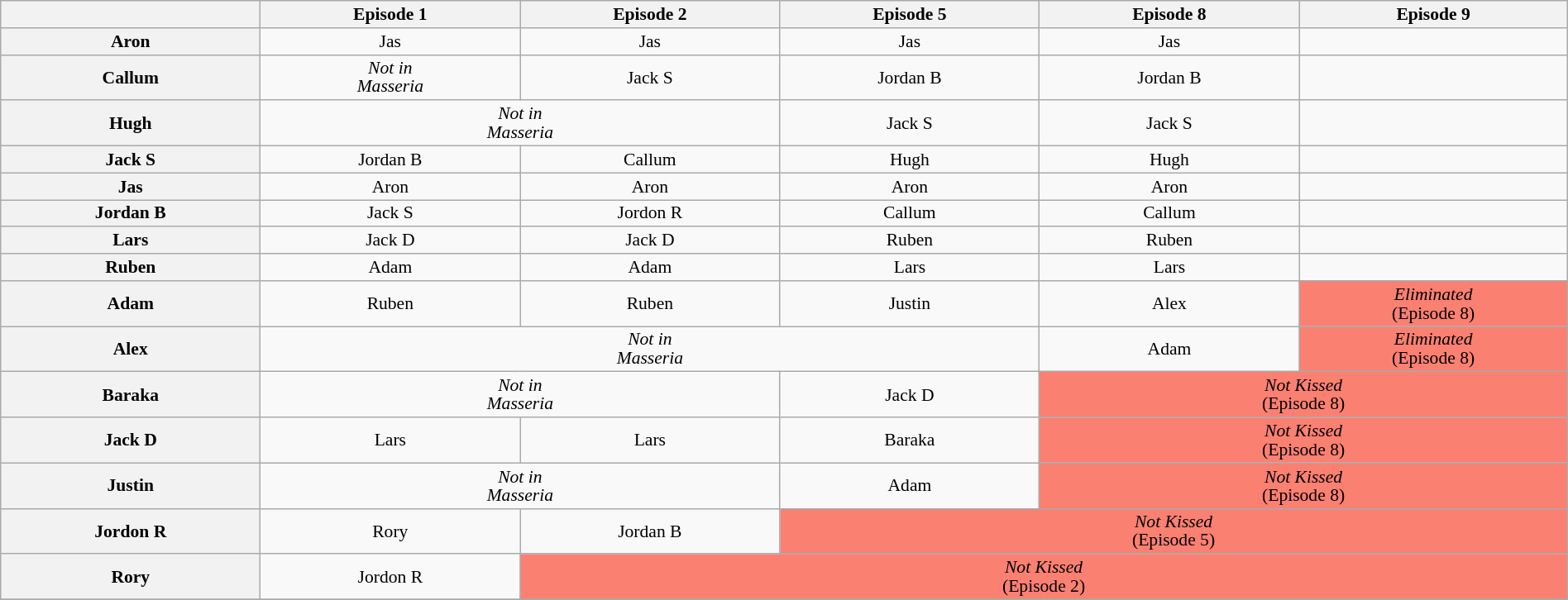<table class="wikitable nowrap" style="text-align:center; font-size:90%; line-height:15px; width:100%">
<tr>
<th style="width:5%"></th>
<th style="width:5%">Episode 1</th>
<th style="width:5%">Episode 2</th>
<th style="width:5%">Episode 5</th>
<th style="width:5%">Episode 8</th>
<th style="width:5%">Episode 9</th>
</tr>
<tr>
<th>Aron</th>
<td>Jas</td>
<td>Jas</td>
<td>Jas</td>
<td>Jas</td>
<td></td>
</tr>
<tr>
<th>Callum</th>
<td><em>Not in <br> Masseria</em></td>
<td>Jack S</td>
<td>Jordan B</td>
<td>Jordan B</td>
<td></td>
</tr>
<tr>
<th>Hugh</th>
<td colspan="2"><em>Not in <br> Masseria</em></td>
<td>Jack S</td>
<td>Jack S</td>
<td></td>
</tr>
<tr>
<th>Jack S</th>
<td>Jordan B</td>
<td>Callum</td>
<td>Hugh</td>
<td>Hugh</td>
<td></td>
</tr>
<tr>
<th>Jas</th>
<td>Aron</td>
<td>Aron</td>
<td>Aron</td>
<td>Aron</td>
<td></td>
</tr>
<tr>
<th>Jordan B</th>
<td>Jack S</td>
<td>Jordon R</td>
<td>Callum</td>
<td>Callum</td>
<td></td>
</tr>
<tr>
<th>Lars</th>
<td>Jack D</td>
<td>Jack D</td>
<td>Ruben</td>
<td>Ruben</td>
<td></td>
</tr>
<tr>
<th>Ruben</th>
<td>Adam</td>
<td>Adam</td>
<td>Lars</td>
<td>Lars</td>
<td></td>
</tr>
<tr>
<th>Adam</th>
<td>Ruben</td>
<td>Ruben</td>
<td>Justin</td>
<td>Alex</td>
<td style="background:salmon;"><em>Eliminated</em><br> (Episode 8)</td>
</tr>
<tr>
<th>Alex</th>
<td colspan="3"><em>Not in <br> Masseria</em></td>
<td>Adam</td>
<td style="background:salmon;"><em>Eliminated</em><br> (Episode 8)</td>
</tr>
<tr>
<th>Baraka</th>
<td colspan="2"><em>Not in <br> Masseria</em></td>
<td>Jack D</td>
<td colspan="2" style="background:salmon;"><em>Not Kissed</em><br> (Episode 8)</td>
</tr>
<tr>
<th>Jack D</th>
<td>Lars</td>
<td>Lars</td>
<td>Baraka</td>
<td colspan="2" style="background:salmon;"><em>Not Kissed</em><br> (Episode 8)</td>
</tr>
<tr>
<th>Justin</th>
<td colspan="2"><em>Not in <br> Masseria</em></td>
<td>Adam</td>
<td colspan="2" style="background:salmon;"><em>Not Kissed</em><br> (Episode 8)</td>
</tr>
<tr>
<th>Jordon R</th>
<td>Rory</td>
<td>Jordan B</td>
<td colspan="3" style="background:salmon;"><em>Not Kissed</em><br> (Episode 5)</td>
</tr>
<tr>
<th>Rory</th>
<td>Jordon R</td>
<td colspan="4" style="background:salmon;"><em>Not Kissed</em><br> (Episode 2)</td>
</tr>
<tr>
</tr>
</table>
